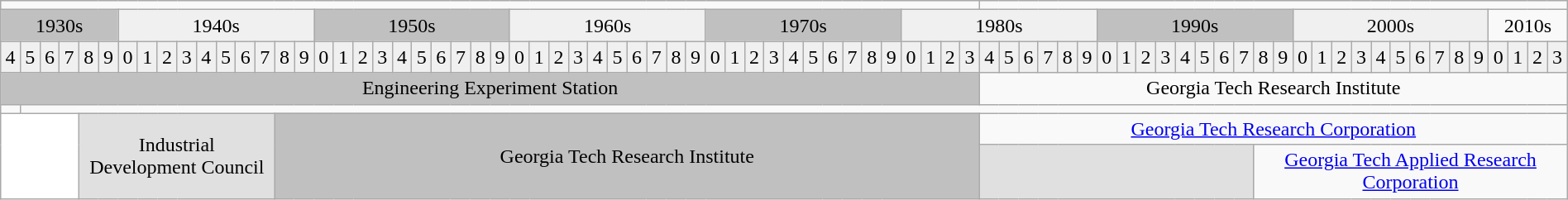<table class="wikitable plainlinks"  style="margin:auto; width:100%;" cellspacing="0">
<tr>
<td style="text-align:center;" colspan="50"></td>
</tr>
<tr style="text-align:center;">
<td colspan="6"  style="width:6%; background:silver;">1930s</td>
<td colspan="10"  style="width:10%; background:#f0f0f0;">1940s</td>
<td colspan="10"  style="width:10%; background:silver;">1950s</td>
<td colspan="10"  style="width:10%; background:#f0f0f0;">1960s</td>
<td colspan="10"  style="width:10%; background:silver;">1970s</td>
<td colspan="10"  style="width:10%; background:#f0f0f0;">1980s</td>
<td colspan="10"  style="width:10%; background:silver;">1990s</td>
<td colspan="10"  style="width:10%; background:#f0f0f0;">2000s</td>
<td colspan="4" >2010s</td>
</tr>
<tr style="text-align:center; background:#f0f0f0;">
<td width=1%>4</td>
<td width=1%>5</td>
<td width=1%>6</td>
<td width=1%>7</td>
<td width=1%>8</td>
<td width=1%>9</td>
<td width=1%>0</td>
<td width=1%>1</td>
<td width=1%>2</td>
<td width=1%>3</td>
<td width=1%>4</td>
<td width=1%>5</td>
<td width=1%>6</td>
<td width=1%>7</td>
<td width=1%>8</td>
<td width=1%>9</td>
<td width=1%>0</td>
<td width=1%>1</td>
<td width=1%>2</td>
<td width=1%>3</td>
<td width=1%>4</td>
<td width=1%>5</td>
<td width=1%>6</td>
<td width=1%>7</td>
<td width=1%>8</td>
<td width=1%>9</td>
<td width=1%>0</td>
<td width=1%>1</td>
<td width=1%>2</td>
<td width=1%>3</td>
<td width=1%>4</td>
<td width=1%>5</td>
<td width=1%>6</td>
<td width=1%>7</td>
<td width=1%>8</td>
<td width=1%>9</td>
<td width=1%>0</td>
<td width=1%>1</td>
<td width=1%>2</td>
<td width=1%>3</td>
<td width=1%>4</td>
<td width=1%>5</td>
<td width=1%>6</td>
<td width=1%>7</td>
<td width=1%>8</td>
<td width=1%>9</td>
<td width=1%>0</td>
<td width=1%>1</td>
<td width=1%>2</td>
<td width=1%>3</td>
<td width=1%>4</td>
<td width=1%>5</td>
<td width=1%>6</td>
<td width=1%>7</td>
<td width=1%>8</td>
<td width=1%>9</td>
<td width=1%>0</td>
<td width=1%>1</td>
<td width=1%>2</td>
<td width=1%>3</td>
<td width=1%>4</td>
<td width=1%>5</td>
<td width=1%>6</td>
<td width=1%>7</td>
<td width=1%>8</td>
<td width=1%>9</td>
<td width=1%>0</td>
<td width=1%>1</td>
<td width=1%>2</td>
<td width=1%>3</td>
<td width=1%>4</td>
<td width=1%>5</td>
<td width=1%>6</td>
<td width=1%>7</td>
<td width=1%>8</td>
<td width=1%>9</td>
<td width=1%>0</td>
<td width=1%>1</td>
<td width=1%>2</td>
<td width=1%>3</td>
</tr>
<tr style="text-align:left; text-align:center;">
<td colspan="50"  style="background:silver; ">Engineering Experiment Station</td>
<td colspan="30" >Georgia Tech Research Institute</td>
</tr>
<tr align=left>
<td></td>
</tr>
<tr style="text-align:left; text-align:center;">
<td colspan="4" rowspan="2"  style="background:#fff; text-align:center;"></td>
<td colspan="10" rowspan="2"  style="background:#e0e0e0; ">Industrial Development Council</td>
<td colspan="36" rowspan="2"  style="background:silver; ">Georgia Tech Research Institute</td>
<td colspan="30" ><a href='#'>Georgia Tech Research Corporation</a></td>
</tr>
<tr style="text-align:left; text-align:center;">
<td colspan="14"  style="background:#e0e0e0; text-align:center;"></td>
<td colspan="16" ><a href='#'>Georgia Tech Applied Research Corporation</a></td>
</tr>
</table>
